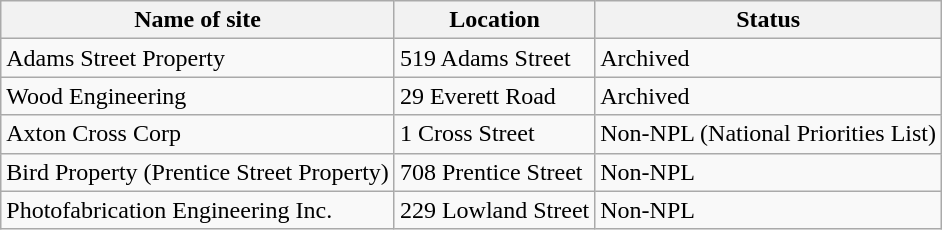<table class="wikitable">
<tr>
<th>Name of site</th>
<th>Location</th>
<th>Status</th>
</tr>
<tr>
<td>Adams Street Property</td>
<td>519 Adams Street</td>
<td>Archived</td>
</tr>
<tr>
<td>Wood Engineering</td>
<td>29 Everett Road</td>
<td>Archived</td>
</tr>
<tr>
<td>Axton Cross Corp</td>
<td>1 Cross Street</td>
<td>Non-NPL (National Priorities List)</td>
</tr>
<tr>
<td>Bird Property (Prentice Street Property)</td>
<td>708 Prentice Street</td>
<td>Non-NPL</td>
</tr>
<tr>
<td>Photofabrication Engineering Inc.</td>
<td>229 Lowland Street</td>
<td>Non-NPL</td>
</tr>
</table>
